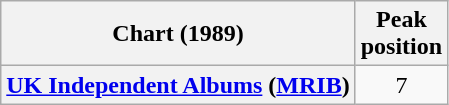<table class="wikitable plainrowheaders" style="text-align:center;" border="1">
<tr>
<th scope="col">Chart (1989)</th>
<th scope="col">Peak<br>position</th>
</tr>
<tr>
<th scope="row"><a href='#'>UK Independent Albums</a> (<a href='#'>MRIB</a>)</th>
<td>7</td>
</tr>
</table>
